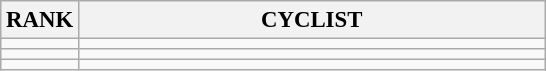<table class="wikitable" style="font-size:95%;">
<tr>
<th>RANK</th>
<th align="left" style="width: 20em">CYCLIST</th>
</tr>
<tr>
<td align="center"></td>
<td></td>
</tr>
<tr>
<td align="center"></td>
<td></td>
</tr>
<tr>
<td align="center"></td>
<td></td>
</tr>
</table>
